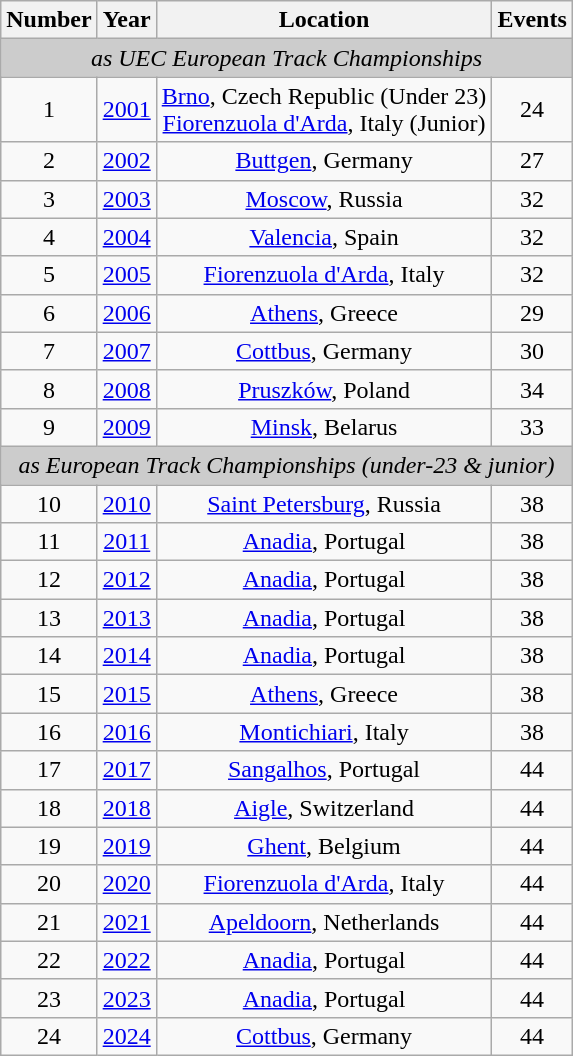<table class="wikitable" style="text-align:center">
<tr>
<th>Number</th>
<th>Year</th>
<th>Location</th>
<th>Events</th>
</tr>
<tr>
<td colspan="4" bgcolor="#cccccc"><em>as UEC European Track Championships</em></td>
</tr>
<tr>
<td>1</td>
<td><a href='#'>2001</a></td>
<td><a href='#'>Brno</a>, Czech Republic (Under 23)<br><a href='#'>Fiorenzuola d'Arda</a>, Italy (Junior)</td>
<td>24</td>
</tr>
<tr>
<td>2</td>
<td><a href='#'>2002</a></td>
<td><a href='#'>Buttgen</a>, Germany</td>
<td>27</td>
</tr>
<tr>
<td>3</td>
<td><a href='#'>2003</a></td>
<td><a href='#'>Moscow</a>, Russia</td>
<td>32</td>
</tr>
<tr>
<td>4</td>
<td><a href='#'>2004</a></td>
<td><a href='#'>Valencia</a>, Spain</td>
<td>32</td>
</tr>
<tr>
<td>5</td>
<td><a href='#'>2005</a></td>
<td><a href='#'>Fiorenzuola d'Arda</a>, Italy</td>
<td>32</td>
</tr>
<tr>
<td>6</td>
<td><a href='#'>2006</a></td>
<td><a href='#'>Athens</a>, Greece</td>
<td>29</td>
</tr>
<tr>
<td>7</td>
<td><a href='#'>2007</a></td>
<td><a href='#'>Cottbus</a>, Germany</td>
<td>30</td>
</tr>
<tr>
<td>8</td>
<td><a href='#'>2008</a></td>
<td><a href='#'>Pruszków</a>, Poland</td>
<td>34</td>
</tr>
<tr>
<td>9</td>
<td><a href='#'>2009</a></td>
<td><a href='#'>Minsk</a>, Belarus</td>
<td>33</td>
</tr>
<tr>
<td colspan="4" bgcolor="#cccccc"><em>as European Track Championships (under-23 & junior)</em></td>
</tr>
<tr>
<td>10</td>
<td><a href='#'>2010</a></td>
<td><a href='#'>Saint Petersburg</a>, Russia</td>
<td>38</td>
</tr>
<tr>
<td>11</td>
<td><a href='#'>2011</a></td>
<td><a href='#'>Anadia</a>, Portugal</td>
<td>38</td>
</tr>
<tr>
<td>12</td>
<td><a href='#'>2012</a></td>
<td><a href='#'>Anadia</a>, Portugal</td>
<td>38</td>
</tr>
<tr>
<td>13</td>
<td><a href='#'>2013</a></td>
<td><a href='#'>Anadia</a>, Portugal</td>
<td>38</td>
</tr>
<tr>
<td>14</td>
<td><a href='#'>2014</a></td>
<td><a href='#'>Anadia</a>, Portugal</td>
<td>38</td>
</tr>
<tr>
<td>15</td>
<td><a href='#'>2015</a></td>
<td><a href='#'>Athens</a>, Greece</td>
<td>38</td>
</tr>
<tr>
<td>16</td>
<td><a href='#'>2016</a></td>
<td><a href='#'>Montichiari</a>, Italy</td>
<td>38</td>
</tr>
<tr>
<td>17</td>
<td><a href='#'>2017</a></td>
<td><a href='#'>Sangalhos</a>, Portugal</td>
<td>44</td>
</tr>
<tr>
<td>18</td>
<td><a href='#'>2018</a></td>
<td><a href='#'>Aigle</a>, Switzerland</td>
<td>44</td>
</tr>
<tr>
<td>19</td>
<td><a href='#'>2019</a></td>
<td><a href='#'>Ghent</a>, Belgium</td>
<td>44</td>
</tr>
<tr>
<td>20</td>
<td><a href='#'>2020</a></td>
<td><a href='#'>Fiorenzuola d'Arda</a>, Italy</td>
<td>44</td>
</tr>
<tr>
<td>21</td>
<td><a href='#'>2021</a></td>
<td><a href='#'>Apeldoorn</a>, Netherlands</td>
<td>44</td>
</tr>
<tr>
<td>22</td>
<td><a href='#'>2022</a></td>
<td><a href='#'>Anadia</a>, Portugal</td>
<td>44</td>
</tr>
<tr>
<td>23</td>
<td><a href='#'>2023</a></td>
<td><a href='#'>Anadia</a>, Portugal</td>
<td>44</td>
</tr>
<tr>
<td>24</td>
<td><a href='#'>2024</a></td>
<td><a href='#'>Cottbus</a>, Germany</td>
<td>44</td>
</tr>
</table>
